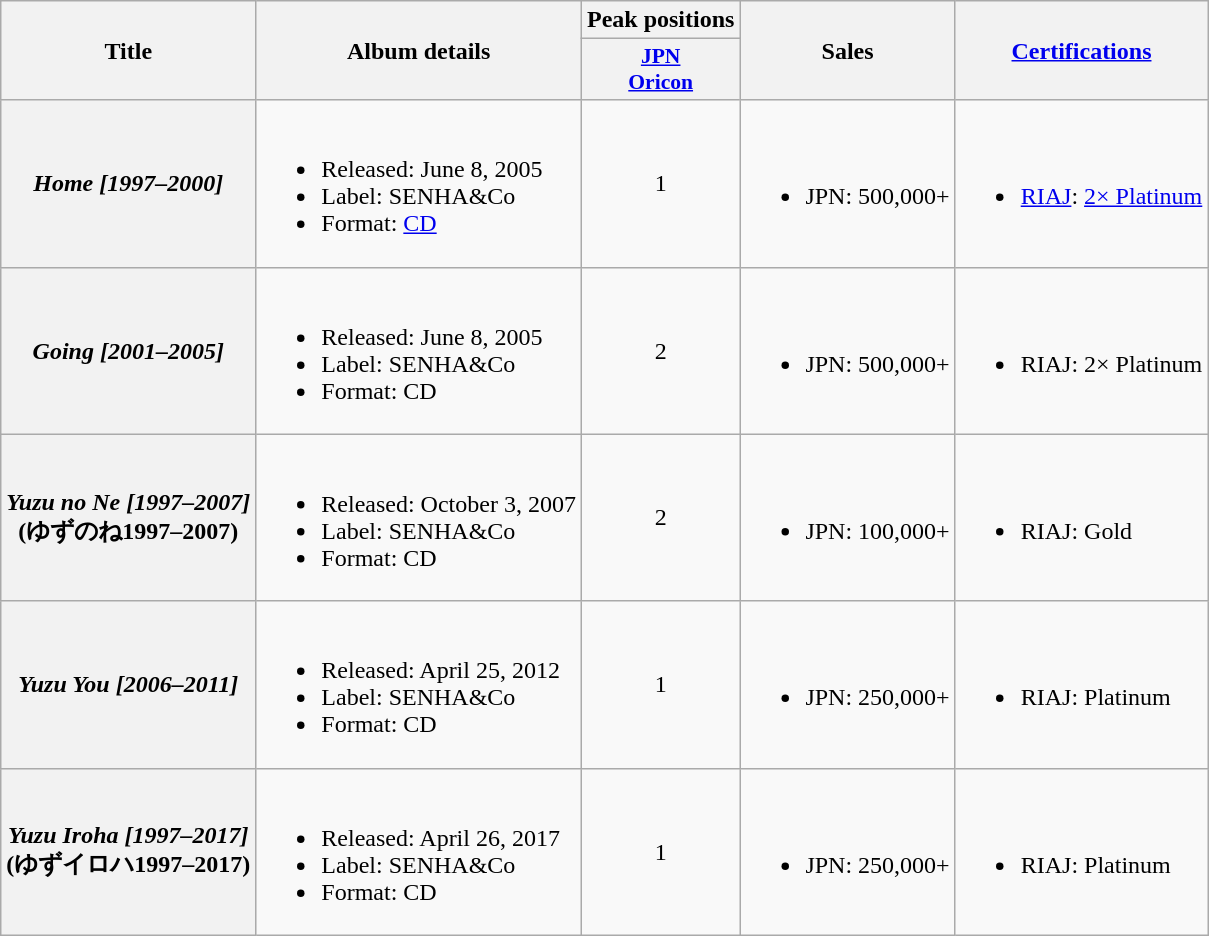<table class="wikitable plainrowheaders">
<tr>
<th scope="col" rowspan="2">Title</th>
<th scope="col" rowspan="2">Album details</th>
<th scope="col" colspan="1">Peak positions</th>
<th scope="col" rowspan="2">Sales</th>
<th scope="col" rowspan="2"><a href='#'>Certifications</a></th>
</tr>
<tr>
<th scope="col" style="font-size:90%;"><a href='#'>JPN<br>Oricon</a><br></th>
</tr>
<tr>
<th scope="row"><em>Home [1997–2000]</em></th>
<td><br><ul><li>Released: June 8, 2005</li><li>Label: SENHA&Co</li><li>Format: <a href='#'>CD</a></li></ul></td>
<td align="center">1</td>
<td><br><ul><li>JPN: 500,000+</li></ul></td>
<td><br><ul><li><a href='#'>RIAJ</a>: <a href='#'>2× Platinum</a></li></ul></td>
</tr>
<tr>
<th scope="row"><em>Going [2001–2005]</em></th>
<td><br><ul><li>Released: June 8, 2005</li><li>Label: SENHA&Co</li><li>Format: CD</li></ul></td>
<td align="center">2</td>
<td><br><ul><li>JPN: 500,000+</li></ul></td>
<td><br><ul><li>RIAJ: 2× Platinum</li></ul></td>
</tr>
<tr>
<th scope="row"><em>Yuzu no Ne [1997–2007]</em><br>(ゆずのね1997–2007)</th>
<td><br><ul><li>Released: October 3, 2007</li><li>Label: SENHA&Co</li><li>Format: CD</li></ul></td>
<td align="center">2</td>
<td><br><ul><li>JPN: 100,000+</li></ul></td>
<td><br><ul><li>RIAJ: Gold</li></ul></td>
</tr>
<tr>
<th scope="row"><em>Yuzu You [2006–2011]</em></th>
<td><br><ul><li>Released: April 25, 2012</li><li>Label: SENHA&Co</li><li>Format: CD</li></ul></td>
<td align="center">1</td>
<td><br><ul><li>JPN: 250,000+</li></ul></td>
<td><br><ul><li>RIAJ: Platinum</li></ul></td>
</tr>
<tr>
<th scope="row"><em>Yuzu Iroha [1997–2017]</em><br>(ゆずイロハ1997–2017)</th>
<td><br><ul><li>Released: April 26, 2017</li><li>Label: SENHA&Co</li><li>Format: CD</li></ul></td>
<td align="center">1</td>
<td><br><ul><li>JPN: 250,000+</li></ul></td>
<td><br><ul><li>RIAJ: Platinum</li></ul></td>
</tr>
</table>
